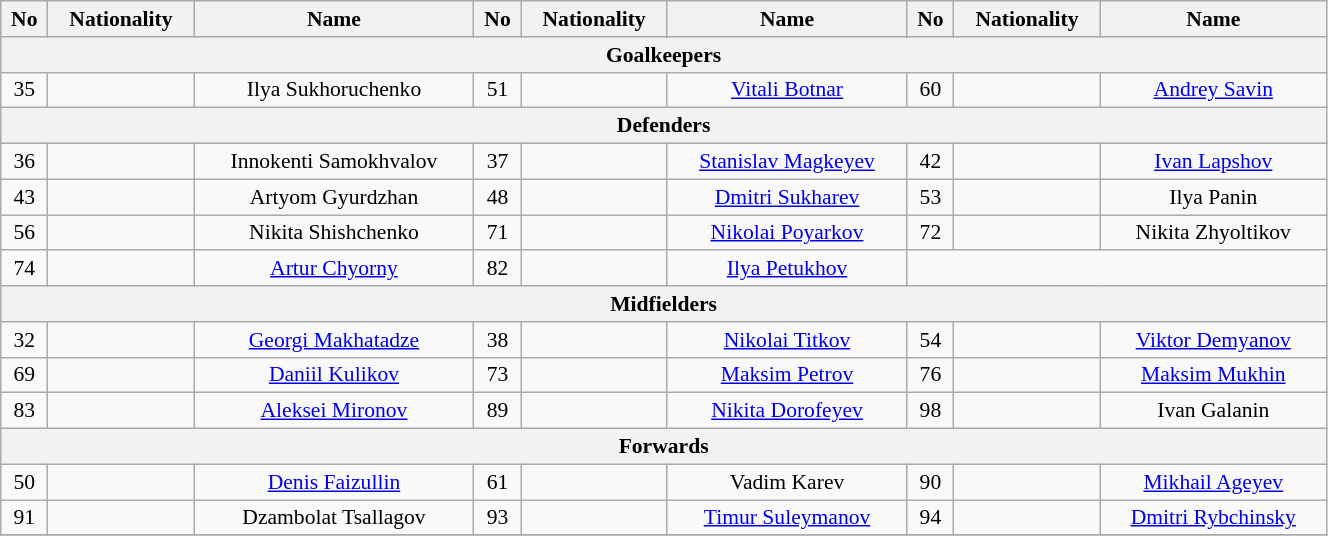<table class="wikitable" style="text-align:center; font-size:90%; width:70%;">
<tr>
<th style=text-align:center;">No</th>
<th style=text-align:center;">Nationality</th>
<th style=text-align:center;">Name</th>
<th style=text-align:center;">No</th>
<th style=text-align:center;">Nationality</th>
<th style=text-align:center;">Name</th>
<th style=text-align:center;">No</th>
<th style=text-align:center;">Nationality</th>
<th style=text-align:center;">Name</th>
</tr>
<tr>
<th colspan="9" style=text-align:center;">Goalkeepers</th>
</tr>
<tr>
<td>35</td>
<td></td>
<td>Ilya Sukhoruchenko</td>
<td>51</td>
<td></td>
<td><a href='#'>Vitali Botnar</a></td>
<td>60</td>
<td></td>
<td><a href='#'>Andrey Savin</a></td>
</tr>
<tr>
<th colspan="9" style=text-align:center;">Defenders</th>
</tr>
<tr>
<td>36</td>
<td></td>
<td>Innokenti Samokhvalov</td>
<td>37</td>
<td></td>
<td><a href='#'>Stanislav Magkeyev</a></td>
<td>42</td>
<td></td>
<td><a href='#'>Ivan Lapshov</a></td>
</tr>
<tr>
<td>43</td>
<td></td>
<td>Artyom Gyurdzhan</td>
<td>48</td>
<td></td>
<td><a href='#'>Dmitri Sukharev</a></td>
<td>53</td>
<td></td>
<td>Ilya Panin</td>
</tr>
<tr>
<td>56</td>
<td></td>
<td>Nikita Shishchenko</td>
<td>71</td>
<td></td>
<td><a href='#'>Nikolai Poyarkov</a></td>
<td>72</td>
<td></td>
<td>Nikita Zhyoltikov</td>
</tr>
<tr>
<td>74</td>
<td></td>
<td><a href='#'>Artur Chyorny</a></td>
<td>82</td>
<td></td>
<td><a href='#'>Ilya Petukhov</a></td>
<td colspan="3"></td>
</tr>
<tr>
<th colspan="9" style=text-align:center;">Midfielders</th>
</tr>
<tr>
<td>32</td>
<td></td>
<td><a href='#'>Georgi Makhatadze</a></td>
<td>38</td>
<td></td>
<td><a href='#'>Nikolai Titkov</a></td>
<td>54</td>
<td></td>
<td><a href='#'>Viktor Demyanov</a></td>
</tr>
<tr>
<td>69</td>
<td></td>
<td><a href='#'>Daniil Kulikov</a></td>
<td>73</td>
<td></td>
<td><a href='#'>Maksim Petrov</a></td>
<td>76</td>
<td></td>
<td><a href='#'>Maksim Mukhin</a></td>
</tr>
<tr>
<td>83</td>
<td></td>
<td><a href='#'>Aleksei Mironov</a></td>
<td>89</td>
<td></td>
<td><a href='#'>Nikita Dorofeyev</a></td>
<td>98</td>
<td></td>
<td>Ivan Galanin</td>
</tr>
<tr>
<th colspan="9" style=text-align:center;">Forwards</th>
</tr>
<tr>
<td>50</td>
<td></td>
<td><a href='#'>Denis Faizullin</a></td>
<td>61</td>
<td></td>
<td>Vadim Karev</td>
<td>90</td>
<td></td>
<td><a href='#'>Mikhail Ageyev</a></td>
</tr>
<tr>
<td>91</td>
<td></td>
<td>Dzambolat Tsallagov</td>
<td>93</td>
<td></td>
<td><a href='#'>Timur Suleymanov</a></td>
<td>94</td>
<td></td>
<td><a href='#'>Dmitri Rybchinsky</a></td>
</tr>
<tr>
</tr>
</table>
